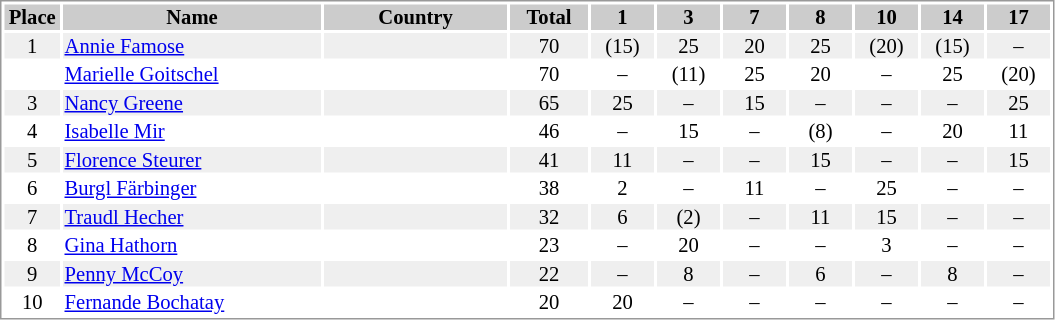<table border="0" style="border: 1px solid #999; background-color:#FFFFFF; text-align:center; font-size:86%; line-height:15px;">
<tr align="center" bgcolor="#CCCCCC">
<th width=35>Place</th>
<th width=170>Name</th>
<th width=120>Country</th>
<th width=50>Total</th>
<th width=40>1</th>
<th width=40>3</th>
<th width=40>7</th>
<th width=40>8</th>
<th width=40>10</th>
<th width=40>14</th>
<th width=40>17</th>
</tr>
<tr bgcolor="#EFEFEF">
<td>1</td>
<td align="left"><a href='#'>Annie Famose</a></td>
<td align="left"></td>
<td>70</td>
<td>(15)</td>
<td>25</td>
<td>20</td>
<td>25</td>
<td>(20)</td>
<td>(15)</td>
<td>–</td>
</tr>
<tr>
<td></td>
<td align="left"><a href='#'>Marielle Goitschel</a></td>
<td align="left"></td>
<td>70</td>
<td>–</td>
<td>(11)</td>
<td>25</td>
<td>20</td>
<td>–</td>
<td>25</td>
<td>(20)</td>
</tr>
<tr bgcolor="#EFEFEF">
<td>3</td>
<td align="left"><a href='#'>Nancy Greene</a></td>
<td align="left"></td>
<td>65</td>
<td>25</td>
<td>–</td>
<td>15</td>
<td>–</td>
<td>–</td>
<td>–</td>
<td>25</td>
</tr>
<tr>
<td>4</td>
<td align="left"><a href='#'>Isabelle Mir</a></td>
<td align="left"></td>
<td>46</td>
<td>–</td>
<td>15</td>
<td>–</td>
<td>(8)</td>
<td>–</td>
<td>20</td>
<td>11</td>
</tr>
<tr bgcolor="#EFEFEF">
<td>5</td>
<td align="left"><a href='#'>Florence Steurer</a></td>
<td align="left"></td>
<td>41</td>
<td>11</td>
<td>–</td>
<td>–</td>
<td>15</td>
<td>–</td>
<td>–</td>
<td>15</td>
</tr>
<tr>
<td>6</td>
<td align="left"><a href='#'>Burgl Färbinger</a></td>
<td align="left"></td>
<td>38</td>
<td>2</td>
<td>–</td>
<td>11</td>
<td>–</td>
<td>25</td>
<td>–</td>
<td>–</td>
</tr>
<tr bgcolor="#EFEFEF">
<td>7</td>
<td align="left"><a href='#'>Traudl Hecher</a></td>
<td align="left"></td>
<td>32</td>
<td>6</td>
<td>(2)</td>
<td>–</td>
<td>11</td>
<td>15</td>
<td>–</td>
<td>–</td>
</tr>
<tr>
<td>8</td>
<td align="left"><a href='#'>Gina Hathorn</a></td>
<td align="left"></td>
<td>23</td>
<td>–</td>
<td>20</td>
<td>–</td>
<td>–</td>
<td>3</td>
<td>–</td>
<td>–</td>
</tr>
<tr bgcolor="#EFEFEF">
<td>9</td>
<td align="left"><a href='#'>Penny McCoy</a></td>
<td align="left"></td>
<td>22</td>
<td>–</td>
<td>8</td>
<td>–</td>
<td>6</td>
<td>–</td>
<td>8</td>
<td>–</td>
</tr>
<tr>
<td>10</td>
<td align="left"><a href='#'>Fernande Bochatay</a></td>
<td align="left"></td>
<td>20</td>
<td>20</td>
<td>–</td>
<td>–</td>
<td>–</td>
<td>–</td>
<td>–</td>
<td>–</td>
</tr>
</table>
